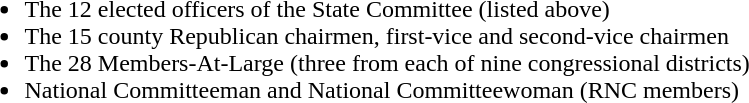<table>
<tr>
<td><br><ul><li>The 12 elected officers of the State Committee (listed above)</li><li>The 15 county Republican chairmen, first-vice and second-vice chairmen</li><li>The 28 Members-At-Large (three from each of nine congressional districts)</li><li>National Committeeman and National Committeewoman (RNC members)</li></ul></td>
</tr>
</table>
